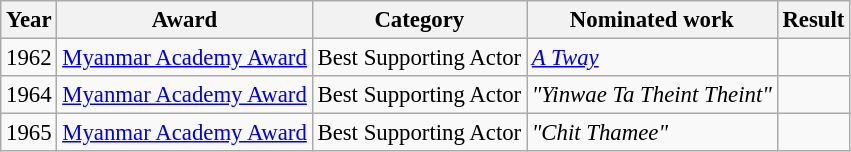<table class="wikitable" style="font-size: 95%">
<tr>
<th>Year</th>
<th>Award</th>
<th>Category</th>
<th>Nominated work</th>
<th>Result</th>
</tr>
<tr>
<td>1962</td>
<td><a href='#'>Myanmar Academy Award</a></td>
<td>Best Supporting Actor</td>
<td><em><a href='#'>A Tway</a></em></td>
<td></td>
</tr>
<tr>
<td>1964</td>
<td><a href='#'>Myanmar Academy Award</a></td>
<td>Best Supporting Actor</td>
<td><em>"Yinwae Ta Theint Theint"</em></td>
<td></td>
</tr>
<tr>
<td>1965</td>
<td><a href='#'>Myanmar Academy Award</a></td>
<td>Best Supporting Actor</td>
<td><em>"Chit Thamee"</em></td>
<td></td>
</tr>
</table>
